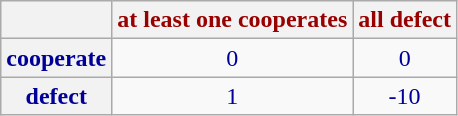<table class="wikitable" style="text-align:center;">
<tr>
<th></th>
<th scope="col" style="color:#900;">at least one cooperates</th>
<th scope="col" style="color:#900;">all defect</th>
</tr>
<tr>
<th scope="row" style="color:#009;">cooperate</th>
<td style="color:#009;">0</td>
<td style="color:#009;">0</td>
</tr>
<tr>
<th scope="row" style="color:#009;">defect</th>
<td style="color:#009;">1</td>
<td style="color:#009;">-10</td>
</tr>
</table>
